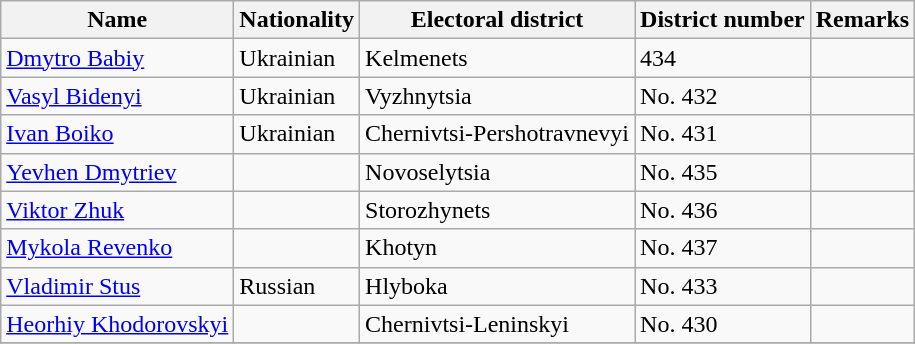<table class="wikitable standard sortable">
<tr>
<th>Name</th>
<th>Nationality</th>
<th>Electoral district</th>
<th>District number</th>
<th>Remarks</th>
</tr>
<tr>
<td><a href='#'>Dmytro Babiy</a></td>
<td>Ukrainian</td>
<td>Kelmenets</td>
<td>434</td>
<td></td>
</tr>
<tr>
<td><a href='#'>Vasyl Bidenyi</a></td>
<td>Ukrainian</td>
<td>Vyzhnytsia</td>
<td>No. 432</td>
<td></td>
</tr>
<tr>
<td><a href='#'>Ivan Boiko</a></td>
<td>Ukrainian</td>
<td>Chernivtsi-Pershotravnevyi</td>
<td>No. 431</td>
<td></td>
</tr>
<tr>
<td><a href='#'>Yevhen Dmytriev</a></td>
<td></td>
<td>Novoselytsia</td>
<td>No. 435</td>
<td></td>
</tr>
<tr>
<td><a href='#'>Viktor Zhuk</a></td>
<td></td>
<td>Storozhynets</td>
<td>No. 436</td>
<td></td>
</tr>
<tr>
<td><a href='#'>Mykola Revenko</a></td>
<td></td>
<td>Khotyn</td>
<td>No. 437</td>
<td></td>
</tr>
<tr>
<td><a href='#'>Vladimir Stus</a></td>
<td>Russian</td>
<td>Hlyboka</td>
<td>No. 433</td>
<td></td>
</tr>
<tr>
<td><a href='#'>Heorhiy Khodorovskyi</a></td>
<td></td>
<td>Chernivtsi-Leninskyi</td>
<td>No. 430</td>
<td></td>
</tr>
<tr>
</tr>
</table>
